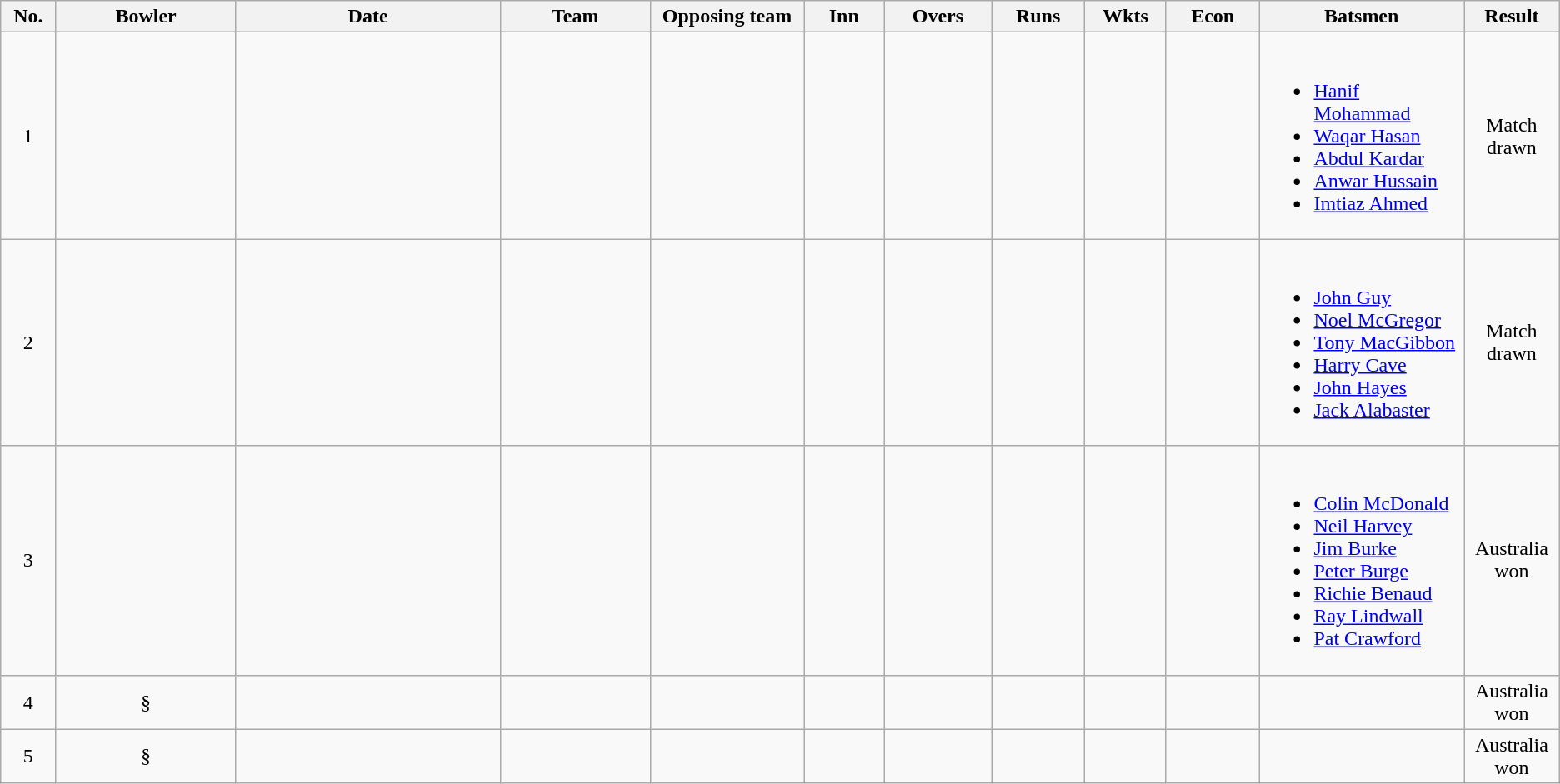<table class="wikitable sortable" style="font-size: 100%">
<tr align=center>
<th scope="col" width="38">No.</th>
<th scope="col" width="145">Bowler</th>
<th scope="col" width="220">Date</th>
<th scope="col" width="120">Team</th>
<th scope="col" width="120">Opposing team</th>
<th scope="col" width="60">Inn</th>
<th scope="col" width="82">Overs</th>
<th scope="col" width="70">Runs</th>
<th scope="col" width="60">Wkts</th>
<th scope="col" width="70">Econ</th>
<th scope="col" width="160" class="unsortable">Batsmen</th>
<th scope="col" width="70">Result</th>
</tr>
<tr align=center>
<td scope="row">1</td>
<td></td>
<td></td>
<td></td>
<td></td>
<td></td>
<td></td>
<td></td>
<td></td>
<td></td>
<td align=left><br><ul><li><a href='#'>Hanif Mohammad</a></li><li><a href='#'>Waqar Hasan</a></li><li><a href='#'>Abdul Kardar</a></li><li><a href='#'>Anwar Hussain</a></li><li><a href='#'>Imtiaz Ahmed</a></li></ul></td>
<td>Match drawn</td>
</tr>
<tr align=center>
<td scope="row">2</td>
<td></td>
<td></td>
<td></td>
<td></td>
<td></td>
<td></td>
<td></td>
<td></td>
<td></td>
<td align=left><br><ul><li><a href='#'>John Guy</a></li><li><a href='#'>Noel McGregor</a></li><li><a href='#'>Tony MacGibbon</a></li><li><a href='#'>Harry Cave</a></li><li><a href='#'>John Hayes</a></li><li><a href='#'>Jack Alabaster</a></li></ul></td>
<td>Match drawn</td>
</tr>
<tr align=center>
<td scope="row">3</td>
<td></td>
<td></td>
<td></td>
<td></td>
<td></td>
<td></td>
<td></td>
<td></td>
<td></td>
<td align=left><br><ul><li><a href='#'>Colin McDonald</a></li><li><a href='#'>Neil Harvey</a></li><li><a href='#'>Jim Burke</a></li><li><a href='#'>Peter Burge</a></li><li><a href='#'>Richie Benaud</a></li><li><a href='#'>Ray Lindwall</a></li><li><a href='#'>Pat Crawford</a></li></ul></td>
<td>Australia won</td>
</tr>
<tr align=center>
<td scope="row">4</td>
<td> §</td>
<td></td>
<td></td>
<td></td>
<td></td>
<td></td>
<td></td>
<td></td>
<td></td>
<td align="left"></td>
<td>Australia won</td>
</tr>
<tr align=center>
<td scope="row">5</td>
<td> §</td>
<td></td>
<td></td>
<td></td>
<td></td>
<td></td>
<td></td>
<td></td>
<td></td>
<td align="left"></td>
<td>Australia won</td>
</tr>
</table>
